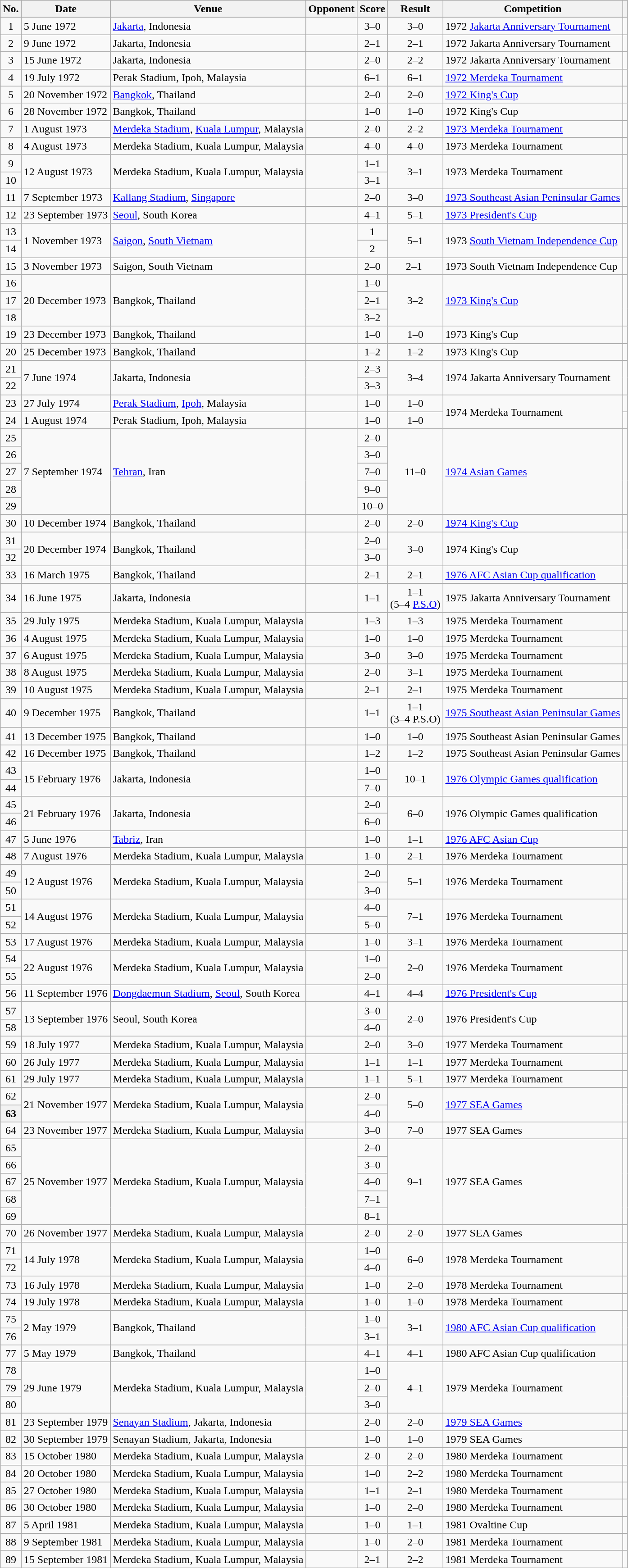<table class="wikitable sortable">
<tr>
<th scope="col">No.</th>
<th scope="col">Date</th>
<th scope="col">Venue</th>
<th scope="col">Opponent</th>
<th scope="col">Score</th>
<th scope="col">Result</th>
<th scope="col">Competition</th>
<th scope="col" class="unsortable"></th>
</tr>
<tr>
<td style="text-align:center">1</td>
<td>5 June 1972</td>
<td><a href='#'>Jakarta</a>, Indonesia</td>
<td></td>
<td style="text-align:center">3–0</td>
<td style="text-align:center">3–0</td>
<td>1972 <a href='#'>Jakarta Anniversary Tournament</a></td>
<td></td>
</tr>
<tr>
<td style="text-align:center">2</td>
<td>9 June 1972</td>
<td>Jakarta, Indonesia</td>
<td></td>
<td style="text-align:center">2–1</td>
<td style="text-align:center">2–1</td>
<td>1972 Jakarta Anniversary Tournament</td>
<td></td>
</tr>
<tr>
<td style="text-align:center">3</td>
<td>15 June 1972</td>
<td>Jakarta, Indonesia</td>
<td></td>
<td style="text-align:center">2–0</td>
<td style="text-align:center">2–2</td>
<td>1972 Jakarta Anniversary Tournament</td>
<td></td>
</tr>
<tr>
<td style="text-align:center">4</td>
<td>19 July 1972</td>
<td>Perak Stadium, Ipoh, Malaysia</td>
<td></td>
<td style="text-align:center">6–1</td>
<td style="text-align:center">6–1</td>
<td><a href='#'>1972 Merdeka Tournament</a></td>
<td></td>
</tr>
<tr>
<td style="text-align:center">5</td>
<td>20 November 1972</td>
<td><a href='#'>Bangkok</a>, Thailand</td>
<td></td>
<td style="text-align:center">2–0</td>
<td style="text-align:center">2–0</td>
<td><a href='#'>1972 King's Cup</a></td>
<td></td>
</tr>
<tr>
<td style="text-align:center">6</td>
<td>28 November 1972</td>
<td>Bangkok, Thailand</td>
<td></td>
<td style="text-align:center">1–0</td>
<td style="text-align:center">1–0</td>
<td>1972 King's Cup</td>
<td></td>
</tr>
<tr>
<td style="text-align:center">7</td>
<td>1 August 1973</td>
<td><a href='#'>Merdeka Stadium</a>, <a href='#'>Kuala Lumpur</a>, Malaysia</td>
<td></td>
<td style="text-align:center">2–0</td>
<td style="text-align:center">2–2</td>
<td><a href='#'>1973 Merdeka Tournament</a></td>
<td></td>
</tr>
<tr>
<td style="text-align:center">8</td>
<td>4 August 1973</td>
<td>Merdeka Stadium, Kuala Lumpur, Malaysia</td>
<td></td>
<td style="text-align:center">4–0</td>
<td style="text-align:center">4–0</td>
<td>1973 Merdeka Tournament</td>
<td></td>
</tr>
<tr>
<td style="text-align:center">9</td>
<td rowspan="2">12 August 1973</td>
<td rowspan="2">Merdeka Stadium, Kuala Lumpur, Malaysia</td>
<td rowspan="2"></td>
<td style="text-align:center">1–1</td>
<td rowspan="2" style="text-align:center">3–1</td>
<td rowspan="2">1973 Merdeka Tournament</td>
<td rowspan="2"></td>
</tr>
<tr>
<td style="text-align:center">10</td>
<td style="text-align:center">3–1</td>
</tr>
<tr>
<td style="text-align:center">11</td>
<td>7 September 1973</td>
<td><a href='#'>Kallang Stadium</a>, <a href='#'>Singapore</a></td>
<td></td>
<td style="text-align:center">2–0</td>
<td style="text-align:center">3–0</td>
<td><a href='#'>1973 Southeast Asian Peninsular Games</a></td>
<td></td>
</tr>
<tr>
<td style="text-align:center">12</td>
<td>23 September 1973</td>
<td><a href='#'>Seoul</a>, South Korea</td>
<td></td>
<td style="text-align:center">4–1</td>
<td style="text-align:center">5–1</td>
<td><a href='#'>1973 President's Cup</a></td>
<td></td>
</tr>
<tr>
<td style="text-align:center">13</td>
<td rowspan="2">1 November 1973</td>
<td rowspan="2"><a href='#'>Saigon</a>, <a href='#'>South Vietnam</a></td>
<td rowspan="2"></td>
<td style="text-align:center">1</td>
<td rowspan="2" style="text-align:center">5–1</td>
<td rowspan="2">1973 <a href='#'>South Vietnam Independence Cup</a></td>
<td rowspan="2"></td>
</tr>
<tr>
<td style="text-align:center">14</td>
<td style="text-align:center">2</td>
</tr>
<tr>
<td style="text-align:center">15</td>
<td>3 November 1973</td>
<td>Saigon, South Vietnam</td>
<td></td>
<td style="text-align:center">2–0</td>
<td style="text-align:center">2–1 </td>
<td>1973 South Vietnam Independence Cup</td>
<td></td>
</tr>
<tr>
<td style="text-align:center">16</td>
<td rowspan="3">20 December 1973</td>
<td rowspan="3">Bangkok, Thailand</td>
<td rowspan="3"></td>
<td style="text-align:center">1–0</td>
<td rowspan="3" style="text-align:center">3–2</td>
<td rowspan="3"><a href='#'>1973 King's Cup</a></td>
<td rowspan="3"></td>
</tr>
<tr>
<td style="text-align:center">17</td>
<td style="text-align:center">2–1</td>
</tr>
<tr>
<td style="text-align:center">18</td>
<td style="text-align:center">3–2</td>
</tr>
<tr>
<td style="text-align:center">19</td>
<td>23 December 1973</td>
<td>Bangkok, Thailand</td>
<td></td>
<td style="text-align:center">1–0</td>
<td style="text-align:center">1–0</td>
<td>1973 King's Cup</td>
<td></td>
</tr>
<tr>
<td style="text-align:center">20</td>
<td>25 December 1973</td>
<td>Bangkok, Thailand</td>
<td></td>
<td style="text-align:center">1–2</td>
<td style="text-align:center">1–2</td>
<td>1973 King's Cup</td>
<td></td>
</tr>
<tr>
<td style="text-align:center">21</td>
<td rowspan="2">7 June 1974</td>
<td rowspan="2">Jakarta, Indonesia</td>
<td rowspan="2"></td>
<td style="text-align:center">2–3</td>
<td rowspan="2" style="text-align:center">3–4</td>
<td rowspan="2">1974 Jakarta Anniversary Tournament</td>
<td rowspan="2"></td>
</tr>
<tr>
<td style="text-align:center">22</td>
<td style="text-align:center">3–3</td>
</tr>
<tr>
<td style="text-align:center">23</td>
<td>27 July 1974</td>
<td><a href='#'>Perak Stadium</a>, <a href='#'>Ipoh</a>, Malaysia</td>
<td></td>
<td style="text-align:center">1–0</td>
<td style="text-align:center">1–0</td>
<td rowspan="2">1974 Merdeka Tournament</td>
<td></td>
</tr>
<tr>
<td style="text-align:center">24</td>
<td>1 August 1974</td>
<td>Perak Stadium, Ipoh, Malaysia</td>
<td></td>
<td style="text-align:center">1–0</td>
<td style="text-align:center">1–0</td>
<td></td>
</tr>
<tr>
<td style="text-align:center">25</td>
<td rowspan="5">7 September 1974</td>
<td rowspan="5"><a href='#'>Tehran</a>, Iran</td>
<td rowspan="5"></td>
<td style="text-align:center">2–0</td>
<td rowspan="5" style="text-align:center">11–0</td>
<td rowspan="5"><a href='#'>1974 Asian Games</a></td>
<td rowspan="5"></td>
</tr>
<tr>
<td style="text-align:center">26</td>
<td style="text-align:center">3–0</td>
</tr>
<tr>
<td style="text-align:center">27</td>
<td style="text-align:center">7–0</td>
</tr>
<tr>
<td style="text-align:center">28</td>
<td style="text-align:center">9–0</td>
</tr>
<tr>
<td style="text-align:center">29</td>
<td style="text-align:center">10–0</td>
</tr>
<tr>
<td style="text-align:center">30</td>
<td>10 December 1974</td>
<td>Bangkok, Thailand</td>
<td></td>
<td style="text-align:center">2–0</td>
<td style="text-align:center">2–0</td>
<td><a href='#'>1974 King's Cup</a></td>
<td></td>
</tr>
<tr>
<td style="text-align:center">31</td>
<td rowspan="2">20 December 1974</td>
<td rowspan="2">Bangkok, Thailand</td>
<td rowspan="2"></td>
<td style="text-align:center">2–0</td>
<td rowspan="2" style="text-align:center">3–0</td>
<td rowspan="2">1974 King's Cup</td>
<td rowspan="2"></td>
</tr>
<tr>
<td style="text-align:center">32</td>
<td style="text-align:center">3–0</td>
</tr>
<tr>
<td style="text-align:center">33</td>
<td>16 March 1975</td>
<td>Bangkok, Thailand</td>
<td></td>
<td style="text-align:center">2–1</td>
<td style="text-align:center">2–1</td>
<td><a href='#'>1976 AFC Asian Cup qualification</a></td>
<td></td>
</tr>
<tr>
<td style="text-align:center">34</td>
<td>16 June 1975</td>
<td>Jakarta, Indonesia</td>
<td></td>
<td style="text-align:center">1–1</td>
<td style="text-align:center">1–1<br>(5–4 <a href='#'>P.S.O</a>)</td>
<td>1975 Jakarta Anniversary Tournament</td>
<td></td>
</tr>
<tr>
<td style="text-align:center">35</td>
<td>29 July 1975</td>
<td>Merdeka Stadium, Kuala Lumpur, Malaysia</td>
<td></td>
<td style="text-align:center">1–3</td>
<td style="text-align:center">1–3</td>
<td>1975 Merdeka Tournament</td>
<td></td>
</tr>
<tr>
<td style="text-align:center">36</td>
<td>4 August 1975</td>
<td>Merdeka Stadium, Kuala Lumpur, Malaysia</td>
<td></td>
<td style="text-align:center">1–0</td>
<td style="text-align:center">1–0</td>
<td>1975 Merdeka Tournament</td>
<td></td>
</tr>
<tr>
<td style="text-align:center">37</td>
<td>6 August 1975</td>
<td>Merdeka Stadium, Kuala Lumpur, Malaysia</td>
<td></td>
<td style="text-align:center">3–0</td>
<td style="text-align:center">3–0</td>
<td>1975 Merdeka Tournament</td>
<td></td>
</tr>
<tr>
<td style="text-align:center">38</td>
<td>8 August 1975</td>
<td>Merdeka Stadium, Kuala Lumpur, Malaysia</td>
<td></td>
<td style="text-align:center">2–0</td>
<td style="text-align:center">3–1</td>
<td>1975 Merdeka Tournament</td>
<td></td>
</tr>
<tr>
<td style="text-align:center">39</td>
<td>10 August 1975</td>
<td>Merdeka Stadium, Kuala Lumpur, Malaysia</td>
<td></td>
<td style="text-align:center">2–1</td>
<td style="text-align:center">2–1</td>
<td>1975 Merdeka Tournament</td>
<td></td>
</tr>
<tr>
<td style="text-align:center">40</td>
<td>9 December 1975</td>
<td>Bangkok, Thailand</td>
<td></td>
<td style="text-align:center">1–1</td>
<td style="text-align:center">1–1<br>(3–4 P.S.O)</td>
<td><a href='#'>1975 Southeast Asian Peninsular Games</a></td>
<td></td>
</tr>
<tr>
<td style="text-align:center">41</td>
<td>13 December 1975</td>
<td>Bangkok, Thailand</td>
<td></td>
<td style="text-align:center">1–0</td>
<td style="text-align:center">1–0</td>
<td>1975 Southeast Asian Peninsular Games</td>
<td></td>
</tr>
<tr>
<td style="text-align:center">42</td>
<td>16 December 1975</td>
<td>Bangkok, Thailand</td>
<td></td>
<td style="text-align:center">1–2</td>
<td style="text-align:center">1–2</td>
<td>1975 Southeast Asian Peninsular Games</td>
<td></td>
</tr>
<tr>
<td style="text-align:center">43</td>
<td rowspan="2">15 February 1976</td>
<td rowspan="2">Jakarta, Indonesia</td>
<td rowspan="2"></td>
<td style="text-align:center">1–0</td>
<td rowspan="2" style="text-align:center">10–1</td>
<td rowspan="2"><a href='#'>1976 Olympic Games qualification</a></td>
<td rowspan="2"></td>
</tr>
<tr>
<td style="text-align:center">44</td>
<td style="text-align:center">7–0</td>
</tr>
<tr>
<td style="text-align:center">45</td>
<td rowspan="2">21 February 1976</td>
<td rowspan="2">Jakarta, Indonesia</td>
<td rowspan="2"></td>
<td style="text-align:center">2–0</td>
<td rowspan="2" style="text-align:center">6–0</td>
<td rowspan="2">1976 Olympic Games qualification</td>
<td rowspan="2"></td>
</tr>
<tr>
<td style="text-align:center">46</td>
<td style="text-align:center">6–0</td>
</tr>
<tr>
<td style="text-align:center">47</td>
<td>5 June 1976</td>
<td><a href='#'>Tabriz</a>, Iran</td>
<td></td>
<td style="text-align:center">1–0</td>
<td style="text-align:center">1–1</td>
<td><a href='#'>1976 AFC Asian Cup</a></td>
<td></td>
</tr>
<tr>
<td style="text-align:center">48</td>
<td>7 August 1976</td>
<td>Merdeka Stadium, Kuala Lumpur, Malaysia</td>
<td></td>
<td style="text-align:center">1–0</td>
<td style="text-align:center">2–1</td>
<td>1976 Merdeka Tournament</td>
<td></td>
</tr>
<tr>
<td style="text-align:center">49</td>
<td rowspan="2">12 August 1976</td>
<td rowspan="2">Merdeka Stadium, Kuala Lumpur, Malaysia</td>
<td rowspan="2"></td>
<td style="text-align:center">2–0</td>
<td rowspan="2" style="text-align:center">5–1</td>
<td rowspan="2">1976 Merdeka Tournament</td>
<td rowspan="2"></td>
</tr>
<tr>
<td style="text-align:center">50</td>
<td style="text-align:center">3–0</td>
</tr>
<tr>
<td style="text-align:center">51</td>
<td rowspan="2">14 August 1976</td>
<td rowspan="2">Merdeka Stadium, Kuala Lumpur, Malaysia</td>
<td rowspan="2"></td>
<td style="text-align:center">4–0</td>
<td rowspan="2" style="text-align:center">7–1</td>
<td rowspan="2">1976 Merdeka Tournament</td>
<td rowspan="2"></td>
</tr>
<tr>
<td style="text-align:center">52</td>
<td style="text-align:center">5–0</td>
</tr>
<tr>
<td style="text-align:center">53</td>
<td>17 August 1976</td>
<td>Merdeka Stadium, Kuala Lumpur, Malaysia</td>
<td></td>
<td style="text-align:center">1–0</td>
<td style="text-align:center">3–1</td>
<td>1976 Merdeka Tournament</td>
<td></td>
</tr>
<tr>
<td style="text-align:center">54</td>
<td rowspan="2">22 August 1976</td>
<td rowspan="2">Merdeka Stadium, Kuala Lumpur, Malaysia</td>
<td rowspan="2"></td>
<td style="text-align:center">1–0</td>
<td rowspan="2" style="text-align:center">2–0</td>
<td rowspan="2">1976 Merdeka Tournament</td>
<td rowspan="2"></td>
</tr>
<tr>
<td style="text-align:center">55</td>
<td style="text-align:center">2–0</td>
</tr>
<tr>
<td style="text-align:center">56</td>
<td>11 September 1976</td>
<td><a href='#'>Dongdaemun Stadium</a>, <a href='#'>Seoul</a>, South Korea</td>
<td></td>
<td style="text-align:center">4–1</td>
<td style="text-align:center">4–4</td>
<td><a href='#'>1976 President's Cup</a></td>
<td></td>
</tr>
<tr>
<td style="text-align:center">57</td>
<td rowspan="2">13 September 1976</td>
<td rowspan="2">Seoul, South Korea</td>
<td rowspan="2"></td>
<td style="text-align:center">3–0</td>
<td rowspan="2" style="text-align:center">2–0</td>
<td rowspan="2">1976 President's Cup</td>
<td rowspan="2"></td>
</tr>
<tr>
<td style="text-align:center">58</td>
<td style="text-align:center">4–0</td>
</tr>
<tr>
<td style="text-align:center">59</td>
<td>18 July 1977</td>
<td>Merdeka Stadium, Kuala Lumpur, Malaysia</td>
<td></td>
<td style="text-align:center">2–0</td>
<td style="text-align:center">3–0</td>
<td>1977 Merdeka Tournament</td>
<td></td>
</tr>
<tr>
<td style="text-align:center">60</td>
<td>26 July 1977</td>
<td>Merdeka Stadium, Kuala Lumpur, Malaysia</td>
<td></td>
<td style="text-align:center">1–1</td>
<td style="text-align:center">1–1</td>
<td>1977 Merdeka Tournament</td>
<td></td>
</tr>
<tr>
<td style="text-align:center">61</td>
<td>29 July 1977</td>
<td>Merdeka Stadium, Kuala Lumpur, Malaysia</td>
<td></td>
<td style="text-align:center">1–1</td>
<td style="text-align:center">5–1</td>
<td>1977 Merdeka Tournament</td>
<td></td>
</tr>
<tr>
<td style="text-align:center">62</td>
<td rowspan="2">21 November 1977</td>
<td rowspan="2">Merdeka Stadium, Kuala Lumpur, Malaysia</td>
<td rowspan="2"></td>
<td style="text-align:center">2–0</td>
<td rowspan="2" style="text-align:center">5–0</td>
<td rowspan="2"><a href='#'>1977 SEA Games</a></td>
<td rowspan="2"></td>
</tr>
<tr>
<th scope=row>63</th>
<td style="text-align:center">4–0</td>
</tr>
<tr>
<td style="text-align:center">64</td>
<td>23 November 1977</td>
<td>Merdeka Stadium, Kuala Lumpur, Malaysia</td>
<td></td>
<td style="text-align:center">3–0</td>
<td style="text-align:center">7–0</td>
<td>1977 SEA Games</td>
<td></td>
</tr>
<tr>
<td style="text-align:center">65</td>
<td rowspan="5">25 November 1977</td>
<td rowspan="5">Merdeka Stadium, Kuala Lumpur, Malaysia</td>
<td rowspan="5"></td>
<td style="text-align:center">2–0</td>
<td rowspan="5" style="text-align:center">9–1</td>
<td rowspan="5">1977 SEA Games</td>
<td rowspan="5"></td>
</tr>
<tr>
<td style="text-align:center">66</td>
<td style="text-align:center">3–0</td>
</tr>
<tr>
<td style="text-align:center">67</td>
<td style="text-align:center">4–0</td>
</tr>
<tr>
<td style="text-align:center">68</td>
<td style="text-align:center">7–1</td>
</tr>
<tr>
<td style="text-align:center">69</td>
<td style="text-align:center">8–1</td>
</tr>
<tr>
<td style="text-align:center">70</td>
<td>26 November 1977</td>
<td>Merdeka Stadium, Kuala Lumpur, Malaysia</td>
<td></td>
<td style="text-align:center">2–0</td>
<td style="text-align:center">2–0</td>
<td>1977 SEA Games</td>
<td></td>
</tr>
<tr>
<td style="text-align:center">71</td>
<td rowspan="2">14 July 1978</td>
<td rowspan="2">Merdeka Stadium, Kuala Lumpur, Malaysia</td>
<td rowspan="2"></td>
<td style="text-align:center">1–0</td>
<td rowspan="2" style="text-align:center">6–0</td>
<td rowspan="2">1978 Merdeka Tournament</td>
<td rowspan="2"></td>
</tr>
<tr>
<td style="text-align:center">72</td>
<td style="text-align:center">4–0</td>
</tr>
<tr>
<td style="text-align:center">73</td>
<td>16 July 1978</td>
<td>Merdeka Stadium, Kuala Lumpur, Malaysia</td>
<td></td>
<td style="text-align:center">1–0</td>
<td style="text-align:center">2–0</td>
<td>1978 Merdeka Tournament</td>
<td></td>
</tr>
<tr>
<td style="text-align:center">74</td>
<td>19 July 1978</td>
<td>Merdeka Stadium, Kuala Lumpur, Malaysia</td>
<td></td>
<td style="text-align:center">1–0</td>
<td style="text-align:center">1–0</td>
<td>1978 Merdeka Tournament</td>
<td></td>
</tr>
<tr>
<td style="text-align:center">75</td>
<td rowspan="2">2 May 1979</td>
<td rowspan="2">Bangkok, Thailand</td>
<td rowspan="2"></td>
<td style="text-align:center">1–0</td>
<td rowspan="2" style="text-align:center">3–1</td>
<td rowspan="2"><a href='#'>1980 AFC Asian Cup qualification</a></td>
<td rowspan="2"></td>
</tr>
<tr>
<td style="text-align:center">76</td>
<td style="text-align:center">3–1</td>
</tr>
<tr>
<td style="text-align:center">77</td>
<td>5 May 1979</td>
<td>Bangkok, Thailand</td>
<td></td>
<td style="text-align:center">4–1</td>
<td style="text-align:center">4–1</td>
<td>1980 AFC Asian Cup qualification</td>
<td></td>
</tr>
<tr>
<td style="text-align:center">78</td>
<td rowspan="3">29 June 1979</td>
<td rowspan="3">Merdeka Stadium, Kuala Lumpur, Malaysia</td>
<td rowspan="3"></td>
<td style="text-align:center">1–0</td>
<td rowspan="3" style="text-align:center">4–1</td>
<td rowspan="3">1979 Merdeka Tournament</td>
<td rowspan="3"></td>
</tr>
<tr>
<td style="text-align:center">79</td>
<td style="text-align:center">2–0</td>
</tr>
<tr>
<td style="text-align:center">80</td>
<td style="text-align:center">3–0</td>
</tr>
<tr>
<td style="text-align:center">81</td>
<td>23 September 1979</td>
<td><a href='#'>Senayan Stadium</a>, Jakarta, Indonesia</td>
<td></td>
<td style="text-align:center">2–0</td>
<td style="text-align:center">2–0</td>
<td><a href='#'>1979 SEA Games</a></td>
<td></td>
</tr>
<tr>
<td style="text-align:center">82</td>
<td>30 September 1979</td>
<td>Senayan Stadium, Jakarta, Indonesia</td>
<td></td>
<td style="text-align:center">1–0</td>
<td style="text-align:center">1–0</td>
<td>1979 SEA Games</td>
<td></td>
</tr>
<tr>
<td style="text-align:center">83</td>
<td>15 October 1980</td>
<td>Merdeka Stadium, Kuala Lumpur, Malaysia</td>
<td></td>
<td style="text-align:center">2–0</td>
<td style="text-align:center">2–0</td>
<td>1980 Merdeka Tournament</td>
<td></td>
</tr>
<tr>
<td style="text-align:center">84</td>
<td>20 October 1980</td>
<td>Merdeka Stadium, Kuala Lumpur, Malaysia</td>
<td></td>
<td style="text-align:center">1–0</td>
<td style="text-align:center">2–2</td>
<td>1980 Merdeka Tournament</td>
<td></td>
</tr>
<tr>
<td style="text-align:center">85</td>
<td>27 October 1980</td>
<td>Merdeka Stadium, Kuala Lumpur, Malaysia</td>
<td></td>
<td style="text-align:center">1–1</td>
<td style="text-align:center">2–1</td>
<td>1980 Merdeka Tournament</td>
<td></td>
</tr>
<tr>
<td style="text-align:center">86</td>
<td>30 October 1980</td>
<td>Merdeka Stadium, Kuala Lumpur, Malaysia</td>
<td></td>
<td style="text-align:center">1–0</td>
<td style="text-align:center">2–0</td>
<td>1980 Merdeka Tournament</td>
<td></td>
</tr>
<tr>
<td style="text-align:center">87</td>
<td>5 April 1981</td>
<td>Merdeka Stadium, Kuala Lumpur, Malaysia</td>
<td></td>
<td style="text-align:center">1–0</td>
<td style="text-align:center">1–1</td>
<td>1981 Ovaltine Cup</td>
<td></td>
</tr>
<tr>
<td style="text-align:center">88</td>
<td>9 September 1981</td>
<td>Merdeka Stadium, Kuala Lumpur, Malaysia</td>
<td></td>
<td style="text-align:center">1–0</td>
<td style="text-align:center">2–0</td>
<td>1981 Merdeka Tournament</td>
<td></td>
</tr>
<tr>
<td style="text-align:center">89</td>
<td>15 September 1981</td>
<td>Merdeka Stadium, Kuala Lumpur, Malaysia</td>
<td></td>
<td style="text-align:center">2–1</td>
<td style="text-align:center">2–2</td>
<td>1981 Merdeka Tournament</td>
<td></td>
</tr>
<tr>
</tr>
</table>
